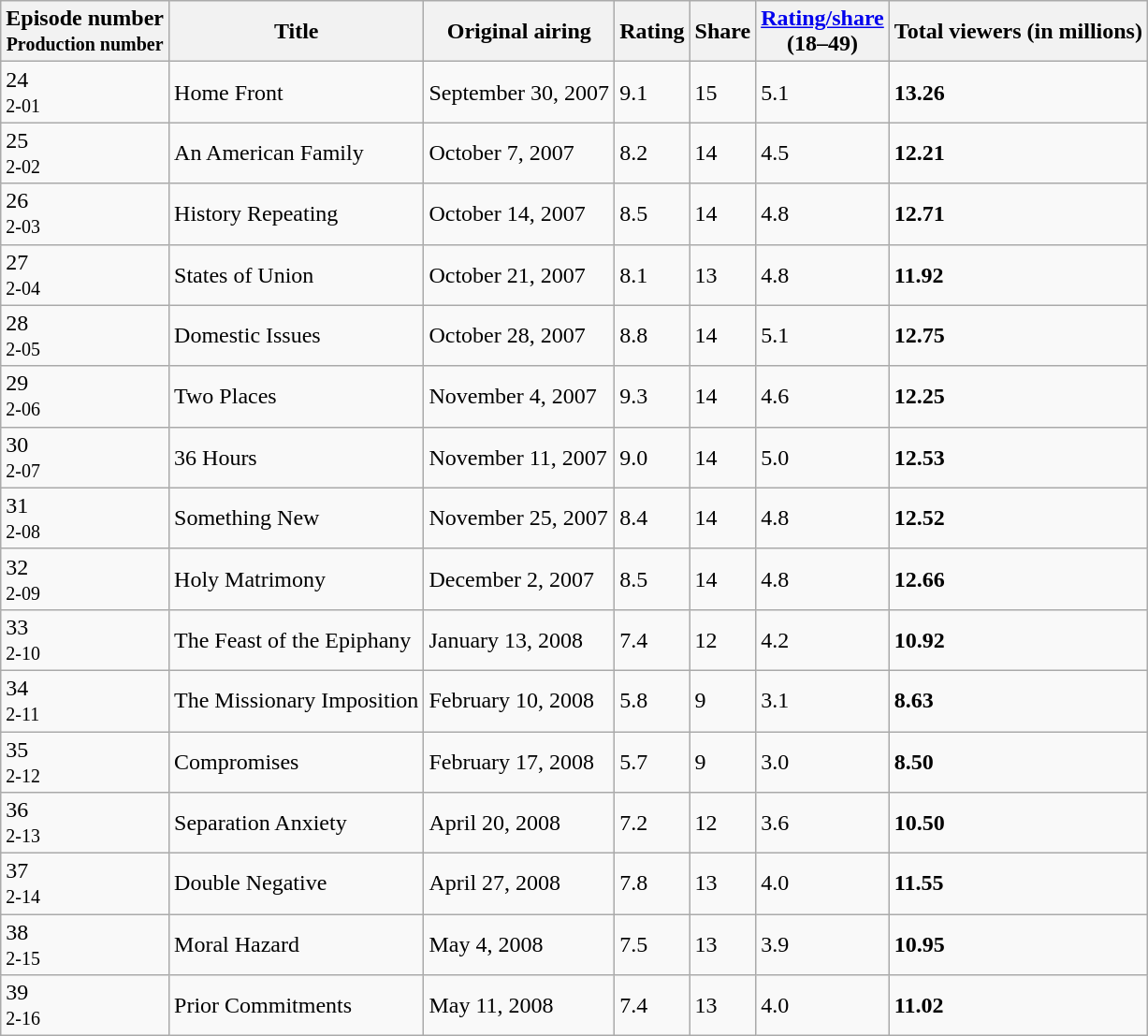<table class="wikitable" text-align:center; width: 96%; margin-left: auto; margin-right: auto;">
<tr>
<th>Episode number<br><small>Production number</small></th>
<th>Title</th>
<th>Original airing</th>
<th>Rating</th>
<th>Share</th>
<th><a href='#'>Rating/share</a><br>(18–49)</th>
<th>Total viewers (in millions)</th>
</tr>
<tr>
<td>24<br><small>2-01</small></td>
<td>Home Front</td>
<td>September 30, 2007</td>
<td>9.1</td>
<td>15</td>
<td>5.1</td>
<td><strong>13.26</strong></td>
</tr>
<tr>
<td>25<br><small>2-02</small></td>
<td>An American Family</td>
<td>October 7, 2007</td>
<td>8.2</td>
<td>14</td>
<td>4.5</td>
<td><strong>12.21</strong></td>
</tr>
<tr>
<td>26<br><small>2-03</small></td>
<td>History Repeating</td>
<td>October 14, 2007</td>
<td>8.5</td>
<td>14</td>
<td>4.8</td>
<td><strong>12.71</strong></td>
</tr>
<tr>
<td>27<br><small>2-04</small></td>
<td>States of Union</td>
<td>October 21, 2007</td>
<td>8.1</td>
<td>13</td>
<td>4.8</td>
<td><strong>11.92</strong></td>
</tr>
<tr>
<td>28<br><small>2-05</small></td>
<td>Domestic Issues</td>
<td>October 28, 2007</td>
<td>8.8</td>
<td>14</td>
<td>5.1</td>
<td><strong>12.75</strong></td>
</tr>
<tr>
<td>29<br><small>2-06</small></td>
<td>Two Places</td>
<td>November 4, 2007</td>
<td>9.3</td>
<td>14</td>
<td>4.6</td>
<td><strong>12.25</strong></td>
</tr>
<tr>
<td>30<br><small>2-07</small></td>
<td>36 Hours</td>
<td>November 11, 2007</td>
<td>9.0</td>
<td>14</td>
<td>5.0</td>
<td><strong>12.53</strong></td>
</tr>
<tr>
<td>31<br><small>2-08</small></td>
<td>Something New</td>
<td>November 25, 2007</td>
<td>8.4</td>
<td>14</td>
<td>4.8</td>
<td><strong>12.52</strong></td>
</tr>
<tr>
<td>32<br><small>2-09</small></td>
<td>Holy Matrimony</td>
<td>December 2, 2007</td>
<td>8.5</td>
<td>14</td>
<td>4.8</td>
<td><strong>12.66</strong></td>
</tr>
<tr>
<td>33<br><small>2-10</small></td>
<td>The Feast of the Epiphany</td>
<td>January 13, 2008</td>
<td>7.4</td>
<td>12</td>
<td>4.2</td>
<td><strong>10.92</strong></td>
</tr>
<tr>
<td>34<br><small>2-11</small></td>
<td>The Missionary Imposition</td>
<td>February 10, 2008</td>
<td>5.8</td>
<td>9</td>
<td>3.1</td>
<td><strong>8.63</strong></td>
</tr>
<tr>
<td>35<br><small>2-12</small></td>
<td>Compromises</td>
<td>February 17, 2008</td>
<td>5.7</td>
<td>9</td>
<td>3.0</td>
<td><strong>8.50</strong></td>
</tr>
<tr>
<td>36<br><small>2-13</small></td>
<td>Separation Anxiety</td>
<td>April 20, 2008</td>
<td>7.2</td>
<td>12</td>
<td>3.6</td>
<td><strong>10.50</strong></td>
</tr>
<tr>
<td>37<br><small>2-14</small></td>
<td>Double Negative</td>
<td>April 27, 2008</td>
<td>7.8</td>
<td>13</td>
<td>4.0</td>
<td><strong>11.55</strong></td>
</tr>
<tr>
<td>38<br><small>2-15</small></td>
<td>Moral Hazard</td>
<td>May 4, 2008</td>
<td>7.5</td>
<td>13</td>
<td>3.9</td>
<td><strong>10.95</strong></td>
</tr>
<tr>
<td>39<br><small>2-16</small></td>
<td>Prior Commitments</td>
<td>May 11, 2008</td>
<td>7.4</td>
<td>13</td>
<td>4.0</td>
<td><strong>11.02</strong></td>
</tr>
</table>
